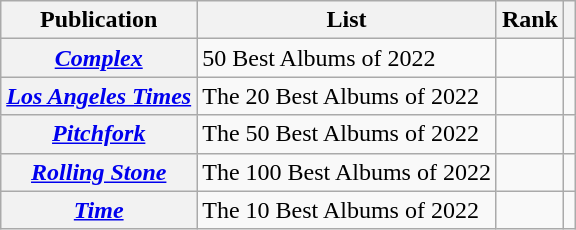<table class="wikitable sortable plainrowheaders">
<tr>
<th>Publication</th>
<th>List</th>
<th>Rank</th>
<th class="unsortable"></th>
</tr>
<tr>
<th scope="row"><em><a href='#'>Complex</a></em></th>
<td>50 Best Albums of 2022</td>
<td></td>
<td></td>
</tr>
<tr>
<th scope="row"><em><a href='#'>Los Angeles Times</a></em></th>
<td>The 20 Best Albums of 2022</td>
<td></td>
<td></td>
</tr>
<tr>
<th scope="row"><em><a href='#'>Pitchfork</a></em></th>
<td>The 50 Best Albums of 2022</td>
<td></td>
<td></td>
</tr>
<tr>
<th scope="row"><em><a href='#'>Rolling Stone</a></em></th>
<td>The 100 Best Albums of 2022</td>
<td></td>
<td></td>
</tr>
<tr>
<th scope="row"><em><a href='#'>Time</a></em></th>
<td>The 10 Best Albums of 2022</td>
<td></td>
<td></td>
</tr>
</table>
